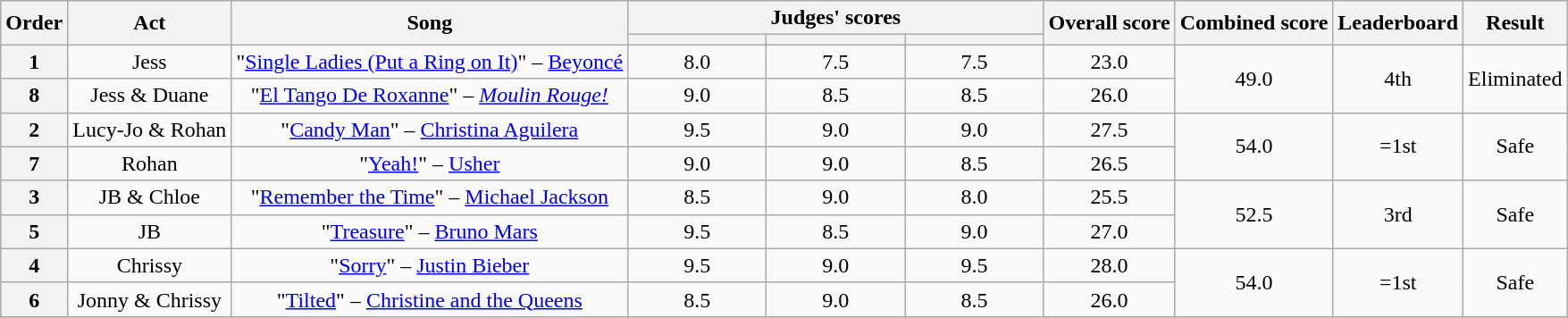<table class="wikitable plainrowheaders" style="text-align:center;">
<tr>
<th scope="col" rowspan=2>Order</th>
<th scope="col" rowspan=2>Act</th>
<th scope="col" rowspan=2>Song</th>
<th scope="col" colspan=3>Judges' scores</th>
<th scope="col" rowspan=2>Overall score</th>
<th scope="col" rowspan=2>Combined score</th>
<th scope="col" rowspan=2>Leaderboard</th>
<th scoep="col" rowspan=2>Result</th>
</tr>
<tr>
<th scope="col" style="width:6em;"></th>
<th scope="col" style="width:6em;"></th>
<th scope="col" style="width:6em;"></th>
</tr>
<tr>
<th scope="col">1</th>
<td>Jess</td>
<td>"<a href='#'>Single Ladies (Put a Ring on It)</a>" – <a href='#'>Beyoncé</a></td>
<td>8.0</td>
<td>7.5</td>
<td>7.5</td>
<td>23.0</td>
<td rowspan="2">49.0</td>
<td rowspan="2">4th</td>
<td rowspan="2">Eliminated</td>
</tr>
<tr>
<th scope="col">8</th>
<td>Jess & Duane</td>
<td>"<a href='#'>El Tango De Roxanne</a>" – <em><a href='#'>Moulin Rouge!</a></em></td>
<td>9.0</td>
<td>8.5</td>
<td>8.5</td>
<td>26.0</td>
</tr>
<tr>
<th scope="col">2</th>
<td>Lucy-Jo & Rohan</td>
<td>"<a href='#'>Candy Man</a>" – <a href='#'>Christina Aguilera</a></td>
<td>9.5</td>
<td>9.0</td>
<td>9.0</td>
<td>27.5</td>
<td rowspan="2">54.0</td>
<td rowspan="2">=1st</td>
<td rowspan="2">Safe</td>
</tr>
<tr>
<th scope="col">7</th>
<td>Rohan</td>
<td>"<a href='#'>Yeah!</a>" – <a href='#'>Usher</a></td>
<td>9.0</td>
<td>9.0</td>
<td>8.5</td>
<td>26.5</td>
</tr>
<tr>
<th scope="col">3</th>
<td>JB & Chloe</td>
<td>"<a href='#'>Remember the Time</a>" – <a href='#'>Michael Jackson</a></td>
<td>8.5</td>
<td>9.0</td>
<td>8.0</td>
<td>25.5</td>
<td rowspan="2">52.5</td>
<td rowspan="2">3rd</td>
<td rowspan="2">Safe</td>
</tr>
<tr>
<th scope="col">5</th>
<td>JB</td>
<td>"<a href='#'>Treasure</a>" – <a href='#'>Bruno Mars</a></td>
<td>9.5</td>
<td>8.5</td>
<td>9.0</td>
<td>27.0</td>
</tr>
<tr>
<th scope="col">4</th>
<td>Chrissy</td>
<td>"<a href='#'>Sorry</a>" – <a href='#'>Justin Bieber</a></td>
<td>9.5</td>
<td>9.0</td>
<td>9.5</td>
<td>28.0</td>
<td rowspan="2">54.0</td>
<td rowspan="2">=1st</td>
<td rowspan="2">Safe</td>
</tr>
<tr>
<th scope="col">6</th>
<td>Jonny & Chrissy</td>
<td>"<a href='#'>Tilted</a>" – <a href='#'>Christine and the Queens</a></td>
<td>8.5</td>
<td>9.0</td>
<td>8.5</td>
<td>26.0</td>
</tr>
<tr>
</tr>
</table>
